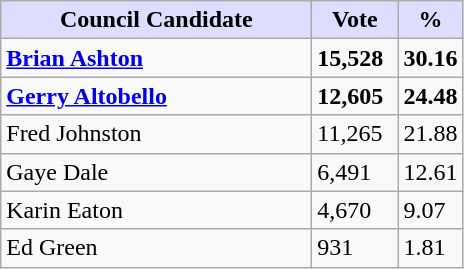<table class="wikitable sortable">
<tr>
<th style="background:#ddf; width:200px;">Council Candidate</th>
<th style="background:#ddf; width:50px;">Vote</th>
<th style="background:#ddf; width:30px;">%</th>
</tr>
<tr>
<td><strong><a href='#'>Brian Ashton</a></strong></td>
<td><strong>15,528</strong></td>
<td><strong>30.16</strong></td>
</tr>
<tr>
<td><strong><a href='#'>Gerry Altobello</a></strong></td>
<td><strong>12,605</strong></td>
<td><strong>24.48</strong></td>
</tr>
<tr>
<td>Fred Johnston</td>
<td>11,265</td>
<td>21.88</td>
</tr>
<tr>
<td>Gaye Dale</td>
<td>6,491</td>
<td>12.61</td>
</tr>
<tr>
<td>Karin Eaton</td>
<td>4,670</td>
<td>9.07</td>
</tr>
<tr>
<td>Ed Green</td>
<td>931</td>
<td>1.81</td>
</tr>
</table>
